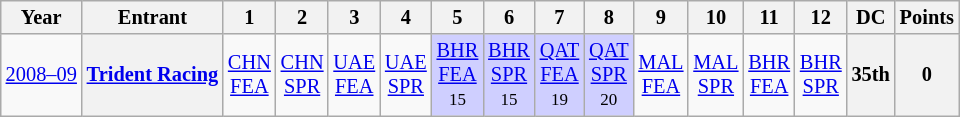<table class="wikitable" style="text-align:center; font-size:85%">
<tr>
<th>Year</th>
<th>Entrant</th>
<th>1</th>
<th>2</th>
<th>3</th>
<th>4</th>
<th>5</th>
<th>6</th>
<th>7</th>
<th>8</th>
<th>9</th>
<th>10</th>
<th>11</th>
<th>12</th>
<th>DC</th>
<th>Points</th>
</tr>
<tr>
<td nowrap><a href='#'>2008–09</a></td>
<th nowrap><a href='#'>Trident Racing</a></th>
<td><a href='#'>CHN<br>FEA</a></td>
<td><a href='#'>CHN<br>SPR</a></td>
<td><a href='#'>UAE<br>FEA</a></td>
<td><a href='#'>UAE<br>SPR</a></td>
<td style="background:#CFCFFF;"><a href='#'>BHR<br>FEA</a><br><small>15</small></td>
<td style="background:#CFCFFF;"><a href='#'>BHR<br>SPR</a><br><small>15</small></td>
<td style="background:#CFCFFF;"><a href='#'>QAT<br>FEA</a><br><small>19</small></td>
<td style="background:#CFCFFF;"><a href='#'>QAT<br>SPR</a><br><small>20</small></td>
<td><a href='#'>MAL<br>FEA</a><br><small></small></td>
<td><a href='#'>MAL<br>SPR</a><br><small></small></td>
<td><a href='#'>BHR<br>FEA</a><br><small></small></td>
<td><a href='#'>BHR<br>SPR</a><br><small></small></td>
<th>35th</th>
<th>0</th>
</tr>
</table>
